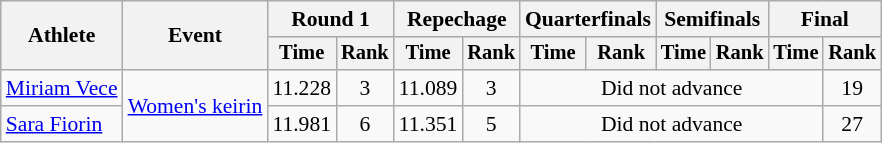<table class=wikitable style=font-size:90%;text-align:center>
<tr>
<th rowspan=2>Athlete</th>
<th rowspan=2>Event</th>
<th colspan="2">Round 1</th>
<th colspan="2">Repechage</th>
<th colspan="2">Quarterfinals</th>
<th colspan="2">Semifinals</th>
<th colspan="2">Final</th>
</tr>
<tr style=font-size:95%>
<th>Time</th>
<th>Rank</th>
<th>Time</th>
<th>Rank</th>
<th>Time</th>
<th>Rank</th>
<th>Time</th>
<th>Rank</th>
<th>Time</th>
<th>Rank</th>
</tr>
<tr align=center>
<td align=left><a href='#'>Miriam Vece</a></td>
<td rowspan="2" align="left"><a href='#'>Women's keirin</a></td>
<td>11.228</td>
<td>3</td>
<td>11.089</td>
<td>3</td>
<td colspan=5>Did not advance</td>
<td>19</td>
</tr>
<tr align=center>
<td align=left><a href='#'>Sara Fiorin</a></td>
<td>11.981</td>
<td>6</td>
<td>11.351</td>
<td>5</td>
<td colspan=5>Did not advance</td>
<td>27</td>
</tr>
</table>
